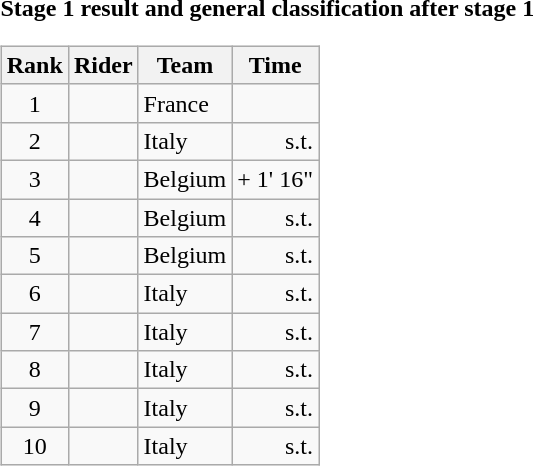<table>
<tr>
<td><strong>Stage 1 result and general classification after stage 1</strong><br><table class="wikitable">
<tr>
<th scope="col">Rank</th>
<th scope="col">Rider</th>
<th scope="col">Team</th>
<th scope="col">Time</th>
</tr>
<tr>
<td style="text-align:center;">1</td>
<td></td>
<td>France</td>
<td style="text-align:right;"></td>
</tr>
<tr>
<td style="text-align:center;">2</td>
<td></td>
<td>Italy</td>
<td style="text-align:right;">s.t.</td>
</tr>
<tr>
<td style="text-align:center;">3</td>
<td></td>
<td>Belgium</td>
<td style="text-align:right;">+ 1' 16"</td>
</tr>
<tr>
<td style="text-align:center;">4</td>
<td></td>
<td>Belgium</td>
<td style="text-align:right;">s.t.</td>
</tr>
<tr>
<td style="text-align:center;">5</td>
<td></td>
<td>Belgium</td>
<td style="text-align:right;">s.t.</td>
</tr>
<tr>
<td style="text-align:center;">6</td>
<td></td>
<td>Italy</td>
<td style="text-align:right;">s.t.</td>
</tr>
<tr>
<td style="text-align:center;">7</td>
<td></td>
<td>Italy</td>
<td style="text-align:right;">s.t.</td>
</tr>
<tr>
<td style="text-align:center;">8</td>
<td></td>
<td>Italy</td>
<td style="text-align:right;">s.t.</td>
</tr>
<tr>
<td style="text-align:center;">9</td>
<td></td>
<td>Italy</td>
<td style="text-align:right;">s.t.</td>
</tr>
<tr>
<td style="text-align:center;">10</td>
<td></td>
<td>Italy</td>
<td style="text-align:right;">s.t.</td>
</tr>
</table>
</td>
</tr>
</table>
